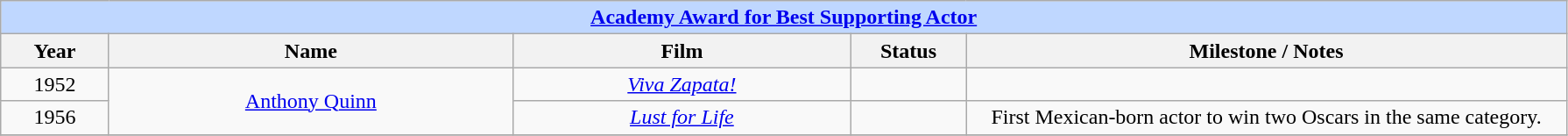<table class="wikitable" style="text-align: center">
<tr ---- bgcolor="#bfd7ff">
<td colspan=5 align=center><strong><a href='#'>Academy Award for Best Supporting Actor</a></strong></td>
</tr>
<tr ---- bgcolor="#ebf5ff">
<th width="75">Year</th>
<th width="300">Name</th>
<th width="250">Film</th>
<th width="80">Status</th>
<th width="450">Milestone / Notes</th>
</tr>
<tr>
<td>1952</td>
<td rowspan=2><a href='#'>Anthony Quinn</a></td>
<td><em><a href='#'>Viva Zapata!</a></em></td>
<td></td>
<td></td>
</tr>
<tr>
<td>1956</td>
<td><em><a href='#'>Lust for Life</a></em></td>
<td></td>
<td>First Mexican-born actor to win two Oscars in the same category.</td>
</tr>
<tr>
</tr>
</table>
